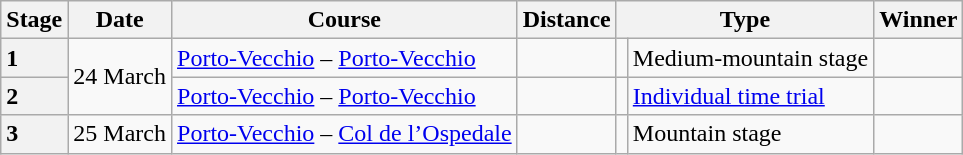<table class="wikitable" border="1">
<tr>
<th>Stage</th>
<th>Date</th>
<th>Course</th>
<th>Distance</th>
<th colspan="2">Type</th>
<th>Winner</th>
</tr>
<tr>
<th style="text-align:left">1</th>
<td style="text-align:right;" rowspan="2">24 March</td>
<td><a href='#'>Porto-Vecchio</a> – <a href='#'>Porto-Vecchio</a></td>
<td style="text-align:center;"></td>
<td></td>
<td>Medium-mountain stage</td>
<td></td>
</tr>
<tr>
<th style="text-align:left">2</th>
<td><a href='#'>Porto-Vecchio</a> – <a href='#'>Porto-Vecchio</a></td>
<td style="text-align:center;"></td>
<td></td>
<td><a href='#'>Individual time trial</a></td>
<td></td>
</tr>
<tr>
<th style="text-align:left">3</th>
<td align=right>25 March</td>
<td><a href='#'>Porto-Vecchio</a> – <a href='#'>Col de l’Ospedale</a></td>
<td style="text-align:center;"></td>
<td></td>
<td>Mountain stage</td>
<td></td>
</tr>
</table>
